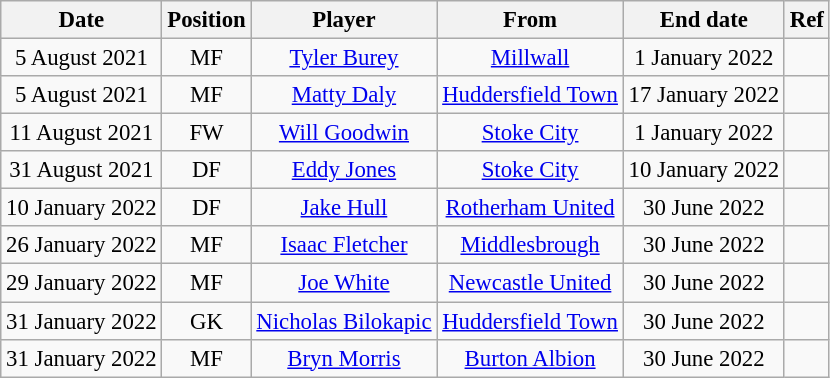<table class="wikitable" style="font-size: 95%; text-align: center;">
<tr>
<th>Date</th>
<th>Position</th>
<th>Player</th>
<th>From</th>
<th>End date</th>
<th>Ref</th>
</tr>
<tr>
<td>5 August 2021</td>
<td>MF</td>
<td><a href='#'>Tyler Burey</a></td>
<td><a href='#'>Millwall</a></td>
<td>1 January 2022</td>
<td></td>
</tr>
<tr>
<td>5 August 2021</td>
<td>MF</td>
<td><a href='#'>Matty Daly</a></td>
<td><a href='#'>Huddersfield Town</a></td>
<td>17 January 2022</td>
<td></td>
</tr>
<tr>
<td>11 August 2021</td>
<td>FW</td>
<td><a href='#'>Will Goodwin</a></td>
<td><a href='#'>Stoke City</a></td>
<td>1 January 2022</td>
<td></td>
</tr>
<tr>
<td>31 August 2021</td>
<td>DF</td>
<td><a href='#'>Eddy Jones</a></td>
<td><a href='#'>Stoke City</a></td>
<td>10 January 2022</td>
<td></td>
</tr>
<tr>
<td>10 January 2022</td>
<td>DF</td>
<td><a href='#'>Jake Hull</a></td>
<td><a href='#'>Rotherham United</a></td>
<td>30 June 2022</td>
<td></td>
</tr>
<tr>
<td>26 January 2022</td>
<td>MF</td>
<td><a href='#'>Isaac Fletcher</a></td>
<td><a href='#'>Middlesbrough</a></td>
<td>30 June 2022</td>
<td></td>
</tr>
<tr>
<td>29 January 2022</td>
<td>MF</td>
<td><a href='#'>Joe White</a></td>
<td><a href='#'>Newcastle United</a></td>
<td>30 June 2022</td>
<td></td>
</tr>
<tr>
<td>31 January 2022</td>
<td>GK</td>
<td><a href='#'>Nicholas Bilokapic</a></td>
<td><a href='#'>Huddersfield Town</a></td>
<td>30 June 2022</td>
<td></td>
</tr>
<tr>
<td>31 January 2022</td>
<td>MF</td>
<td><a href='#'>Bryn Morris</a></td>
<td><a href='#'>Burton Albion</a></td>
<td>30 June 2022</td>
<td></td>
</tr>
</table>
